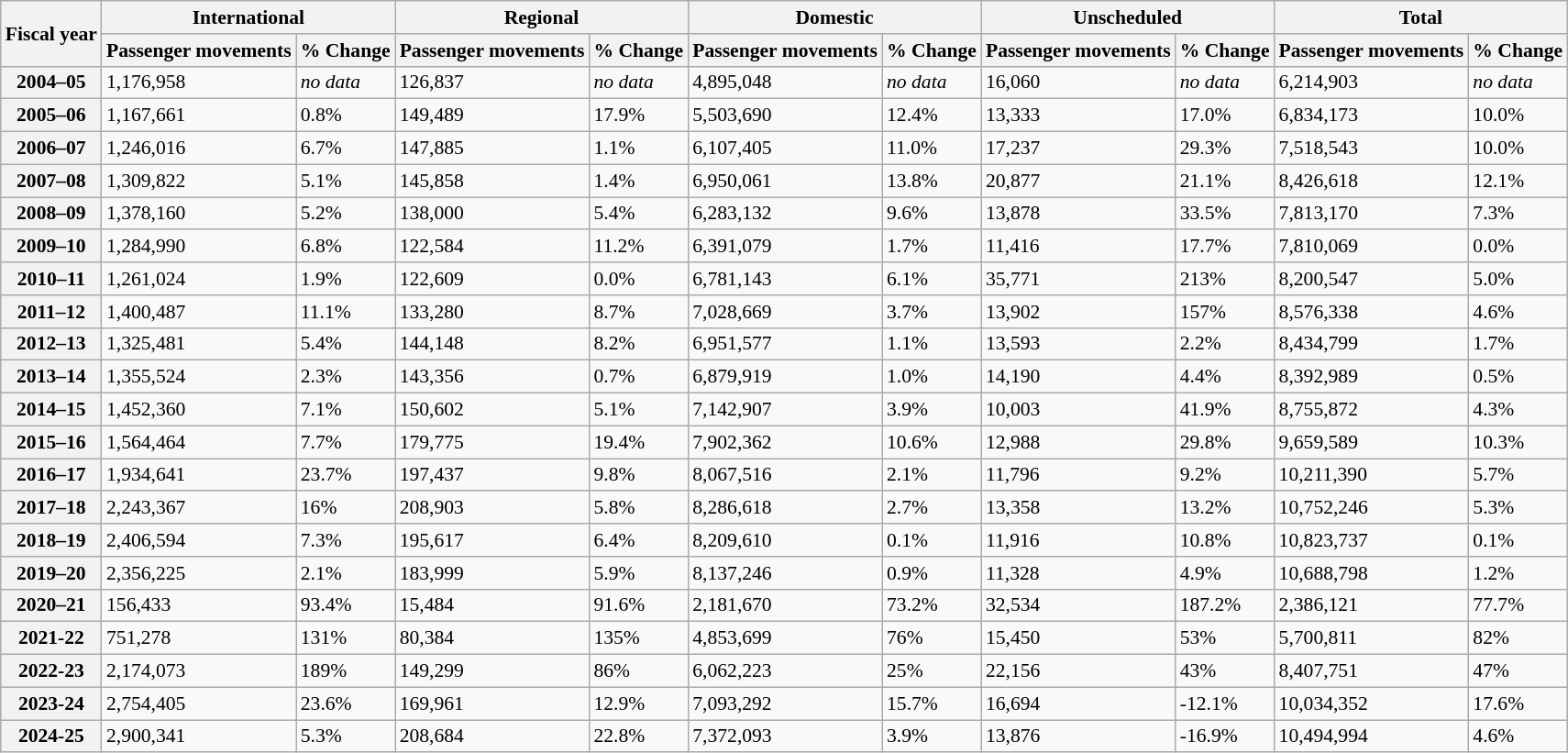<table class="wikitable"  style="font-size:90%;">
<tr>
<th rowspan="2">Fiscal year</th>
<th colspan="2">International</th>
<th colspan="2">Regional</th>
<th colspan="2">Domestic</th>
<th colspan="2">Unscheduled</th>
<th colspan="2">Total</th>
</tr>
<tr>
<th>Passenger movements</th>
<th>% Change</th>
<th>Passenger movements</th>
<th>% Change</th>
<th>Passenger movements</th>
<th>% Change</th>
<th>Passenger movements</th>
<th>% Change</th>
<th>Passenger movements</th>
<th>% Change</th>
</tr>
<tr>
<th>2004–05</th>
<td>1,176,958</td>
<td><em>no data</em></td>
<td>126,837</td>
<td><em>no data</em></td>
<td>4,895,048</td>
<td><em>no data</em></td>
<td>16,060</td>
<td><em>no data</em></td>
<td>6,214,903</td>
<td><em>no data</em></td>
</tr>
<tr>
<th>2005–06</th>
<td>1,167,661</td>
<td>0.8%</td>
<td>149,489</td>
<td>17.9%</td>
<td>5,503,690</td>
<td>12.4%</td>
<td>13,333</td>
<td>17.0%</td>
<td>6,834,173</td>
<td>10.0%</td>
</tr>
<tr>
<th>2006–07</th>
<td>1,246,016</td>
<td>6.7%</td>
<td>147,885</td>
<td>1.1%</td>
<td>6,107,405</td>
<td>11.0%</td>
<td>17,237</td>
<td>29.3%</td>
<td>7,518,543</td>
<td>10.0%</td>
</tr>
<tr>
<th>2007–08</th>
<td>1,309,822</td>
<td>5.1%</td>
<td>145,858</td>
<td>1.4%</td>
<td>6,950,061</td>
<td>13.8%</td>
<td>20,877</td>
<td>21.1%</td>
<td>8,426,618</td>
<td>12.1%</td>
</tr>
<tr>
<th>2008–09</th>
<td>1,378,160</td>
<td>5.2%</td>
<td>138,000</td>
<td>5.4%</td>
<td>6,283,132</td>
<td>9.6%</td>
<td>13,878</td>
<td>33.5%</td>
<td>7,813,170</td>
<td>7.3%</td>
</tr>
<tr>
<th>2009–10</th>
<td>1,284,990</td>
<td>6.8%</td>
<td>122,584</td>
<td>11.2%</td>
<td>6,391,079</td>
<td>1.7%</td>
<td>11,416</td>
<td>17.7%</td>
<td>7,810,069</td>
<td>0.0%</td>
</tr>
<tr>
<th>2010–11</th>
<td>1,261,024</td>
<td>1.9%</td>
<td>122,609</td>
<td>0.0%</td>
<td>6,781,143</td>
<td>6.1%</td>
<td>35,771</td>
<td>213%</td>
<td>8,200,547</td>
<td>5.0%</td>
</tr>
<tr>
<th>2011–12</th>
<td>1,400,487</td>
<td>11.1%</td>
<td>133,280</td>
<td>8.7%</td>
<td>7,028,669</td>
<td>3.7%</td>
<td>13,902</td>
<td>157%</td>
<td>8,576,338</td>
<td>4.6%</td>
</tr>
<tr>
<th>2012–13</th>
<td>1,325,481</td>
<td>5.4%</td>
<td>144,148</td>
<td>8.2%</td>
<td>6,951,577</td>
<td>1.1%</td>
<td>13,593</td>
<td>2.2%</td>
<td>8,434,799</td>
<td>1.7%</td>
</tr>
<tr>
<th>2013–14</th>
<td>1,355,524</td>
<td>2.3%</td>
<td>143,356</td>
<td>0.7%</td>
<td>6,879,919</td>
<td>1.0%</td>
<td>14,190</td>
<td>4.4%</td>
<td>8,392,989</td>
<td>0.5%</td>
</tr>
<tr>
<th>2014–15</th>
<td>1,452,360</td>
<td>7.1%</td>
<td>150,602</td>
<td>5.1%</td>
<td>7,142,907</td>
<td>3.9%</td>
<td>10,003</td>
<td>41.9%</td>
<td>8,755,872</td>
<td>4.3%</td>
</tr>
<tr>
<th>2015–16</th>
<td>1,564,464</td>
<td>7.7%</td>
<td>179,775</td>
<td>19.4%</td>
<td>7,902,362</td>
<td>10.6%</td>
<td>12,988</td>
<td>29.8%</td>
<td>9,659,589</td>
<td>10.3%</td>
</tr>
<tr>
<th>2016–17</th>
<td>1,934,641</td>
<td>23.7%</td>
<td>197,437</td>
<td>9.8%</td>
<td>8,067,516</td>
<td>2.1%</td>
<td>11,796</td>
<td>9.2%</td>
<td>10,211,390</td>
<td>5.7%</td>
</tr>
<tr>
<th>2017–18</th>
<td>2,243,367</td>
<td>16%</td>
<td>208,903</td>
<td>5.8%</td>
<td>8,286,618</td>
<td>2.7%</td>
<td>13,358</td>
<td>13.2%</td>
<td>10,752,246</td>
<td>5.3%</td>
</tr>
<tr>
<th>2018–19</th>
<td>2,406,594</td>
<td>7.3%</td>
<td>195,617</td>
<td>6.4%</td>
<td>8,209,610</td>
<td>0.1%</td>
<td>11,916</td>
<td>10.8%</td>
<td>10,823,737</td>
<td>0.1%</td>
</tr>
<tr>
<th>2019–20</th>
<td>2,356,225</td>
<td>2.1%</td>
<td>183,999</td>
<td>5.9%</td>
<td>8,137,246</td>
<td>0.9%</td>
<td>11,328</td>
<td>4.9%</td>
<td>10,688,798</td>
<td>1.2%</td>
</tr>
<tr>
<th>2020–21</th>
<td>156,433</td>
<td>93.4%</td>
<td>15,484</td>
<td>91.6%</td>
<td>2,181,670</td>
<td>73.2%</td>
<td>32,534</td>
<td>187.2%</td>
<td>2,386,121</td>
<td>77.7%</td>
</tr>
<tr>
<th>2021-22</th>
<td>751,278</td>
<td>131%</td>
<td>80,384</td>
<td>135%</td>
<td>4,853,699</td>
<td>76%</td>
<td>15,450</td>
<td>53%</td>
<td>5,700,811</td>
<td>82%</td>
</tr>
<tr>
<th>2022-23</th>
<td>2,174,073</td>
<td>189%</td>
<td>149,299</td>
<td>86%</td>
<td>6,062,223</td>
<td>25%</td>
<td>22,156</td>
<td>43%</td>
<td>8,407,751</td>
<td>47%</td>
</tr>
<tr>
<th>2023-24</th>
<td>2,754,405</td>
<td>23.6%</td>
<td>169,961</td>
<td>12.9%</td>
<td>7,093,292</td>
<td>15.7%</td>
<td>16,694</td>
<td>-12.1%</td>
<td>10,034,352</td>
<td>17.6%</td>
</tr>
<tr>
<th>2024-25</th>
<td>2,900,341</td>
<td>5.3%</td>
<td>208,684</td>
<td>22.8%</td>
<td>7,372,093</td>
<td>3.9%</td>
<td>13,876</td>
<td>-16.9%</td>
<td>10,494,994</td>
<td>4.6%</td>
</tr>
</table>
